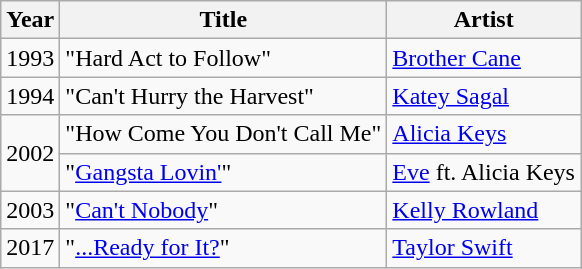<table class="wikitable">
<tr>
<th>Year</th>
<th>Title</th>
<th>Artist</th>
</tr>
<tr>
<td>1993</td>
<td>"Hard Act to Follow"</td>
<td><a href='#'>Brother Cane</a></td>
</tr>
<tr>
<td>1994</td>
<td>"Can't Hurry the Harvest"</td>
<td><a href='#'>Katey Sagal</a></td>
</tr>
<tr>
<td rowspan=2>2002</td>
<td>"How Come You Don't Call Me"</td>
<td><a href='#'>Alicia Keys</a></td>
</tr>
<tr>
<td>"<a href='#'>Gangsta Lovin'</a>"</td>
<td><a href='#'>Eve</a> ft. Alicia Keys</td>
</tr>
<tr>
<td>2003</td>
<td>"<a href='#'>Can't Nobody</a>"</td>
<td><a href='#'>Kelly Rowland</a></td>
</tr>
<tr>
<td>2017</td>
<td>"<a href='#'>...Ready for It?</a>"</td>
<td><a href='#'>Taylor Swift</a></td>
</tr>
</table>
